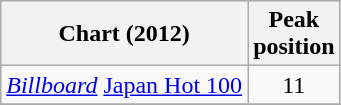<table class="wikitable sortable">
<tr>
<th align="left">Chart (2012)</th>
<th style="text-align:center;">Peak<br>position</th>
</tr>
<tr>
<td><em><a href='#'>Billboard</a></em> <a href='#'>Japan Hot 100</a></td>
<td align="center">11</td>
</tr>
<tr>
</tr>
</table>
